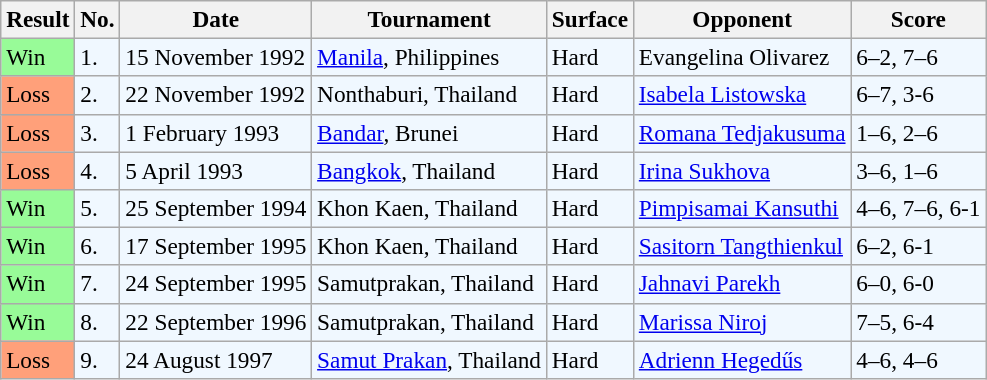<table class="wikitable" style="font-size:97%">
<tr>
<th>Result</th>
<th>No.</th>
<th>Date</th>
<th>Tournament</th>
<th>Surface</th>
<th>Opponent</th>
<th>Score</th>
</tr>
<tr style="background:#f0f8ff;">
<td style="background:#98fb98;">Win</td>
<td>1.</td>
<td>15 November 1992</td>
<td><a href='#'>Manila</a>, Philippines</td>
<td>Hard</td>
<td> Evangelina Olivarez</td>
<td>6–2, 7–6</td>
</tr>
<tr style="background:#f0f8ff;">
<td style="background:#ffa07a;">Loss</td>
<td>2.</td>
<td>22 November 1992</td>
<td>Nonthaburi, Thailand</td>
<td>Hard</td>
<td> <a href='#'>Isabela Listowska</a></td>
<td>6–7, 3-6</td>
</tr>
<tr style="background:#f0f8ff;">
<td style="background:#ffa07a;">Loss</td>
<td>3.</td>
<td>1 February 1993</td>
<td><a href='#'>Bandar</a>, Brunei</td>
<td>Hard</td>
<td> <a href='#'>Romana Tedjakusuma</a></td>
<td>1–6, 2–6</td>
</tr>
<tr style="background:#f0f8ff;">
<td style="background:#ffa07a;">Loss</td>
<td>4.</td>
<td>5 April 1993</td>
<td><a href='#'>Bangkok</a>, Thailand</td>
<td>Hard</td>
<td> <a href='#'>Irina Sukhova</a></td>
<td>3–6, 1–6</td>
</tr>
<tr style="background:#f0f8ff;">
<td style="background:#98fb98;">Win</td>
<td>5.</td>
<td>25 September 1994</td>
<td>Khon Kaen, Thailand</td>
<td>Hard</td>
<td> <a href='#'>Pimpisamai Kansuthi</a></td>
<td>4–6, 7–6, 6-1</td>
</tr>
<tr style="background:#f0f8ff;">
<td style="background:#98fb98;">Win</td>
<td>6.</td>
<td>17 September 1995</td>
<td>Khon Kaen, Thailand</td>
<td>Hard</td>
<td> <a href='#'>Sasitorn Tangthienkul</a></td>
<td>6–2, 6-1</td>
</tr>
<tr style="background:#f0f8ff;">
<td style="background:#98fb98;">Win</td>
<td>7.</td>
<td>24 September 1995</td>
<td>Samutprakan, Thailand</td>
<td>Hard</td>
<td> <a href='#'>Jahnavi Parekh</a></td>
<td>6–0, 6-0</td>
</tr>
<tr style="background:#f0f8ff;">
<td style="background:#98fb98;">Win</td>
<td>8.</td>
<td>22 September 1996</td>
<td>Samutprakan, Thailand</td>
<td>Hard</td>
<td> <a href='#'>Marissa Niroj</a></td>
<td>7–5, 6-4</td>
</tr>
<tr style="background:#f0f8ff;">
<td style="background:#ffa07a;">Loss</td>
<td>9.</td>
<td>24 August 1997</td>
<td><a href='#'>Samut Prakan</a>, Thailand</td>
<td>Hard</td>
<td> <a href='#'>Adrienn Hegedűs</a></td>
<td>4–6, 4–6</td>
</tr>
</table>
